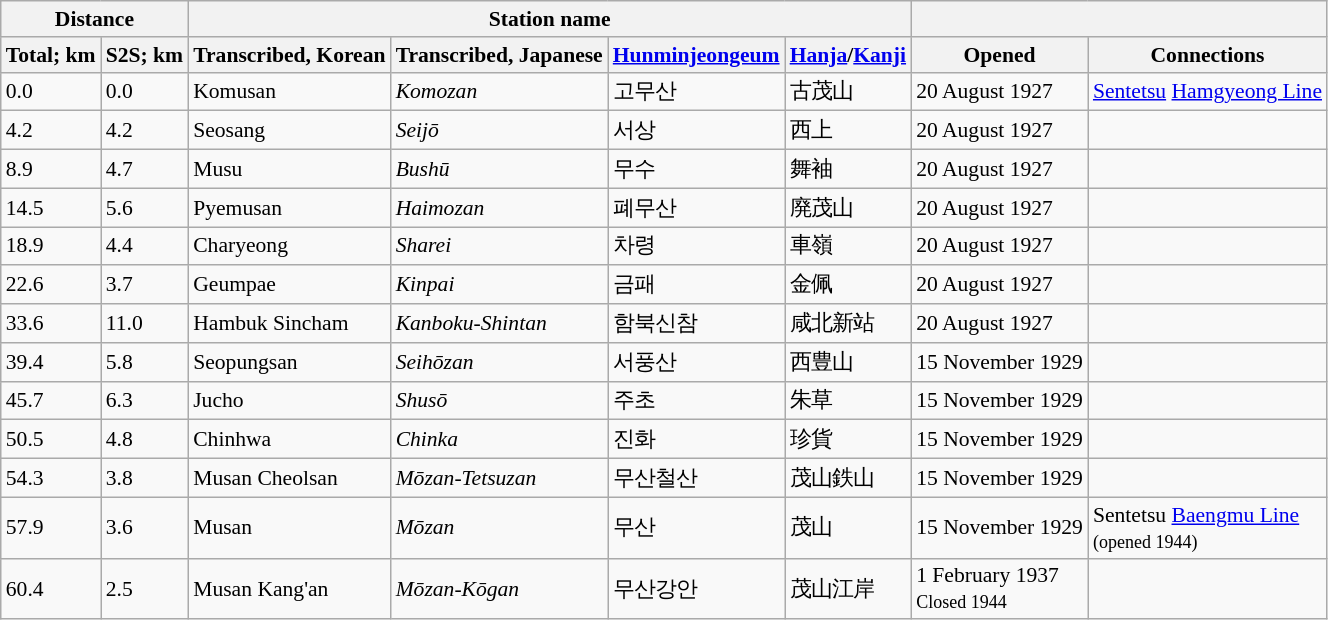<table class="wikitable" style="font-size:90%;">
<tr>
<th colspan="2">Distance</th>
<th colspan="4">Station name</th>
<th colspan="3"></th>
</tr>
<tr>
<th>Total; km</th>
<th>S2S; km</th>
<th>Transcribed, Korean</th>
<th>Transcribed, Japanese</th>
<th><a href='#'>Hunminjeongeum</a></th>
<th><a href='#'>Hanja</a>/<a href='#'>Kanji</a></th>
<th>Opened</th>
<th>Connections</th>
</tr>
<tr>
<td>0.0</td>
<td>0.0</td>
<td>Komusan</td>
<td><em>Komozan</em></td>
<td>고무산</td>
<td>古茂山</td>
<td>20 August 1927</td>
<td><a href='#'>Sentetsu</a> <a href='#'>Hamgyeong Line</a></td>
</tr>
<tr>
<td>4.2</td>
<td>4.2</td>
<td>Seosang</td>
<td><em>Seijō</em></td>
<td>서상</td>
<td>西上</td>
<td>20 August 1927</td>
<td></td>
</tr>
<tr>
<td>8.9</td>
<td>4.7</td>
<td>Musu</td>
<td><em>Bushū</em></td>
<td>무수</td>
<td>舞袖</td>
<td>20 August 1927</td>
<td></td>
</tr>
<tr>
<td>14.5</td>
<td>5.6</td>
<td>Pyemusan</td>
<td><em>Haimozan</em></td>
<td>폐무산</td>
<td>廃茂山</td>
<td>20 August 1927</td>
<td></td>
</tr>
<tr>
<td>18.9</td>
<td>4.4</td>
<td>Charyeong</td>
<td><em>Sharei</em></td>
<td>차령</td>
<td>車嶺</td>
<td>20 August 1927</td>
<td></td>
</tr>
<tr>
<td>22.6</td>
<td>3.7</td>
<td>Geumpae</td>
<td><em>Kinpai</em></td>
<td>금패</td>
<td>金佩</td>
<td>20 August 1927</td>
<td></td>
</tr>
<tr>
<td>33.6</td>
<td>11.0</td>
<td>Hambuk Sincham</td>
<td><em>Kanboku-Shintan</em></td>
<td>함북신참</td>
<td>咸北新站</td>
<td>20 August 1927</td>
<td></td>
</tr>
<tr>
<td>39.4</td>
<td>5.8</td>
<td>Seopungsan</td>
<td><em>Seihōzan</em></td>
<td>서풍산</td>
<td>西豊山</td>
<td>15 November 1929</td>
<td></td>
</tr>
<tr>
<td>45.7</td>
<td>6.3</td>
<td>Jucho</td>
<td><em>Shusō</em></td>
<td>주초</td>
<td>朱草</td>
<td>15 November 1929</td>
<td></td>
</tr>
<tr>
<td>50.5</td>
<td>4.8</td>
<td>Chinhwa</td>
<td><em>Chinka</em></td>
<td>진화</td>
<td>珍貨</td>
<td>15 November 1929</td>
<td></td>
</tr>
<tr>
<td>54.3</td>
<td>3.8</td>
<td>Musan Cheolsan</td>
<td><em>Mōzan-Tetsuzan</em></td>
<td>무산철산</td>
<td>茂山鉄山</td>
<td>15 November 1929</td>
<td></td>
</tr>
<tr>
<td>57.9</td>
<td>3.6</td>
<td>Musan</td>
<td><em>Mōzan</em></td>
<td>무산</td>
<td>茂山</td>
<td>15 November 1929</td>
<td>Sentetsu <a href='#'>Baengmu Line</a><br><small>(opened 1944)</small></td>
</tr>
<tr>
<td>60.4</td>
<td>2.5</td>
<td>Musan Kang'an</td>
<td><em>Mōzan-Kōgan</em></td>
<td>무산강안</td>
<td>茂山江岸</td>
<td>1 February 1937<br><small>Closed 1944</small></td>
<td></td>
</tr>
</table>
